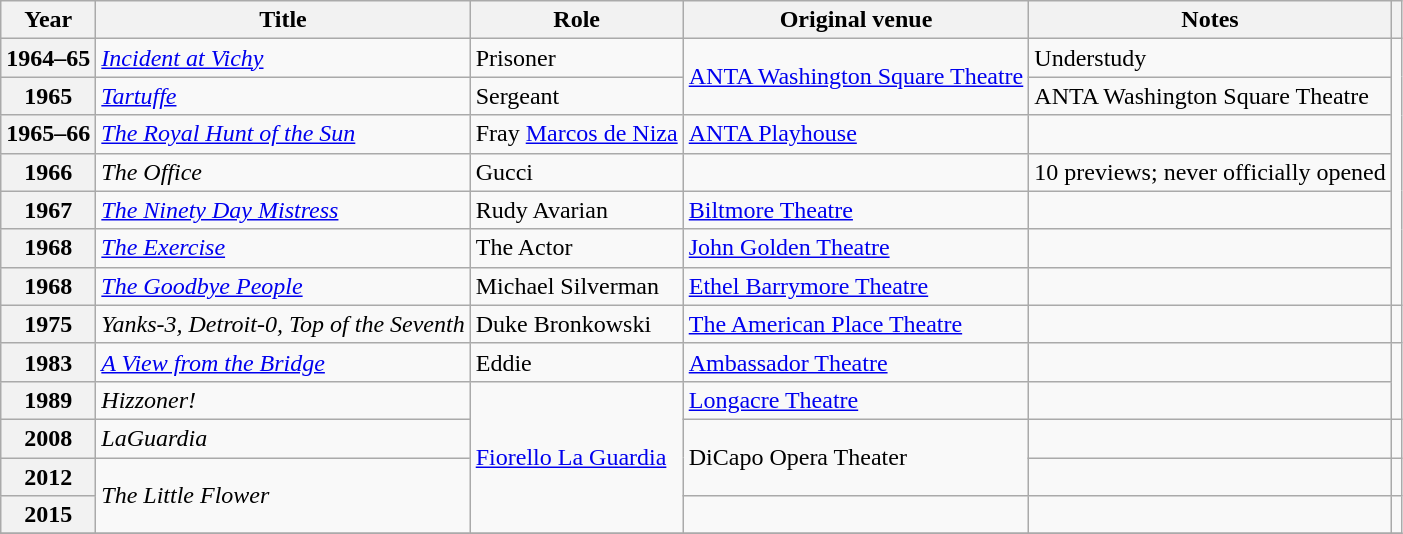<table class="wikitable plainrowheaders sortable" style="margin-right: 0;">
<tr>
<th scope="col">Year</th>
<th scope="col">Title</th>
<th scope="col">Role</th>
<th>Original venue</th>
<th scope="col" class="unsortable">Notes</th>
<th scope="col" class="unsortable"></th>
</tr>
<tr>
<th scope="row">1964–65</th>
<td><em><a href='#'>Incident at Vichy</a></em></td>
<td>Prisoner</td>
<td rowspan="2"><a href='#'>ANTA Washington Square Theatre</a></td>
<td>Understudy<br></td>
<td align=center rowspan="7"></td>
</tr>
<tr>
<th scope="row">1965</th>
<td><em><a href='#'>Tartuffe</a></em></td>
<td>Sergeant</td>
<td>ANTA Washington Square Theatre</td>
</tr>
<tr>
<th scope="row">1965–66</th>
<td><em><a href='#'>The Royal Hunt of the Sun</a></em></td>
<td>Fray <a href='#'>Marcos de Niza</a></td>
<td><a href='#'>ANTA Playhouse</a></td>
<td></td>
</tr>
<tr>
<th scope="row">1966</th>
<td><em>The Office</em></td>
<td>Gucci</td>
<td></td>
<td>10 previews; never officially opened</td>
</tr>
<tr>
<th scope="row">1967</th>
<td><em><a href='#'>The Ninety Day Mistress</a></em></td>
<td>Rudy Avarian</td>
<td><a href='#'>Biltmore Theatre</a></td>
<td></td>
</tr>
<tr>
<th scope="row">1968</th>
<td><em><a href='#'>The Exercise</a></em></td>
<td>The Actor</td>
<td><a href='#'>John Golden Theatre</a></td>
<td></td>
</tr>
<tr>
<th scope="row">1968</th>
<td><em><a href='#'>The Goodbye People</a></em></td>
<td>Michael Silverman</td>
<td><a href='#'>Ethel Barrymore Theatre</a></td>
<td></td>
</tr>
<tr>
<th scope="row">1975</th>
<td><em>Yanks-3, Detroit-0, Top of the Seventh</em></td>
<td>Duke Bronkowski</td>
<td><a href='#'>The American Place Theatre</a></td>
<td></td>
<td align=center></td>
</tr>
<tr>
<th scope="row">1983</th>
<td><em><a href='#'>A View from the Bridge</a></em></td>
<td>Eddie</td>
<td><a href='#'>Ambassador Theatre</a></td>
<td></td>
<td align=center rowspan="2"></td>
</tr>
<tr>
<th scope="row">1989</th>
<td><em>Hizzoner!</em></td>
<td rowspan="4"><a href='#'>Fiorello La Guardia</a></td>
<td><a href='#'>Longacre Theatre</a></td>
<td></td>
</tr>
<tr>
<th scope="row">2008</th>
<td><em>LaGuardia</em></td>
<td rowspan="2">DiCapo Opera Theater</td>
<td></td>
<td align=center></td>
</tr>
<tr>
<th scope="row">2012</th>
<td rowspan="2"><em>The Little Flower</em></td>
<td></td>
<td align=center></td>
</tr>
<tr>
<th scope="row">2015</th>
<td></td>
<td></td>
<td align=center></td>
</tr>
<tr>
</tr>
</table>
